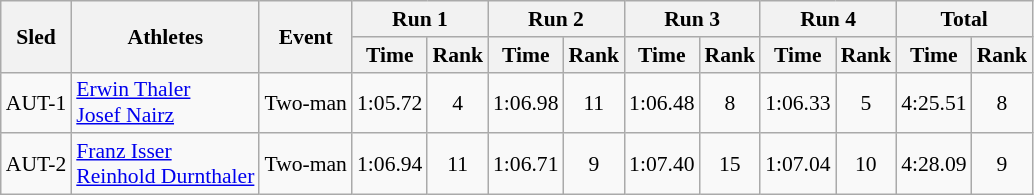<table class="wikitable" border="1" style="font-size:90%">
<tr>
<th rowspan="2">Sled</th>
<th rowspan="2">Athletes</th>
<th rowspan="2">Event</th>
<th colspan="2">Run 1</th>
<th colspan="2">Run 2</th>
<th colspan="2">Run 3</th>
<th colspan="2">Run 4</th>
<th colspan="2">Total</th>
</tr>
<tr>
<th>Time</th>
<th>Rank</th>
<th>Time</th>
<th>Rank</th>
<th>Time</th>
<th>Rank</th>
<th>Time</th>
<th>Rank</th>
<th>Time</th>
<th>Rank</th>
</tr>
<tr>
<td align="center">AUT-1</td>
<td><a href='#'>Erwin Thaler</a><br><a href='#'>Josef Nairz</a></td>
<td>Two-man</td>
<td align="center">1:05.72</td>
<td align="center">4</td>
<td align="center">1:06.98</td>
<td align="center">11</td>
<td align="center">1:06.48</td>
<td align="center">8</td>
<td align="center">1:06.33</td>
<td align="center">5</td>
<td align="center">4:25.51</td>
<td align="center">8</td>
</tr>
<tr>
<td align="center">AUT-2</td>
<td><a href='#'>Franz Isser</a><br><a href='#'>Reinhold Durnthaler</a></td>
<td>Two-man</td>
<td align="center">1:06.94</td>
<td align="center">11</td>
<td align="center">1:06.71</td>
<td align="center">9</td>
<td align="center">1:07.40</td>
<td align="center">15</td>
<td align="center">1:07.04</td>
<td align="center">10</td>
<td align="center">4:28.09</td>
<td align="center">9</td>
</tr>
</table>
